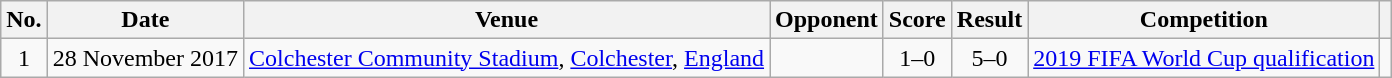<table class="wikitable sortable">
<tr>
<th scope="col">No.</th>
<th scope="col">Date</th>
<th scope="col">Venue</th>
<th scope="col">Opponent</th>
<th scope="col">Score</th>
<th scope="col">Result</th>
<th scope="col">Competition</th>
<th scope="col" class="unsortable"></th>
</tr>
<tr>
<td align="center">1</td>
<td>28 November 2017</td>
<td><a href='#'>Colchester Community Stadium</a>, <a href='#'>Colchester</a>, <a href='#'>England</a></td>
<td></td>
<td align="center">1–0</td>
<td align="center">5–0</td>
<td><a href='#'>2019 FIFA World Cup qualification</a></td>
<td align=center></td>
</tr>
</table>
